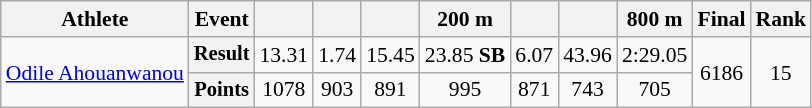<table class=wikitable style="font-size:90%;">
<tr>
<th>Athlete</th>
<th>Event</th>
<th></th>
<th></th>
<th></th>
<th>200 m</th>
<th></th>
<th></th>
<th>800 m</th>
<th>Final</th>
<th>Rank</th>
</tr>
<tr align=center>
<td rowspan=2 align=left><a href='#'>Odile Ahouanwanou</a></td>
<th style="font-size:95%">Result</th>
<td>13.31</td>
<td>1.74</td>
<td>15.45</td>
<td>23.85 <strong>SB</strong></td>
<td>6.07</td>
<td>43.96</td>
<td>2:29.05</td>
<td rowspan=2>6186</td>
<td rowspan=2>15</td>
</tr>
<tr align=center>
<th style="font-size:95%">Points</th>
<td>1078</td>
<td>903</td>
<td>891</td>
<td>995</td>
<td>871</td>
<td>743</td>
<td>705</td>
</tr>
</table>
